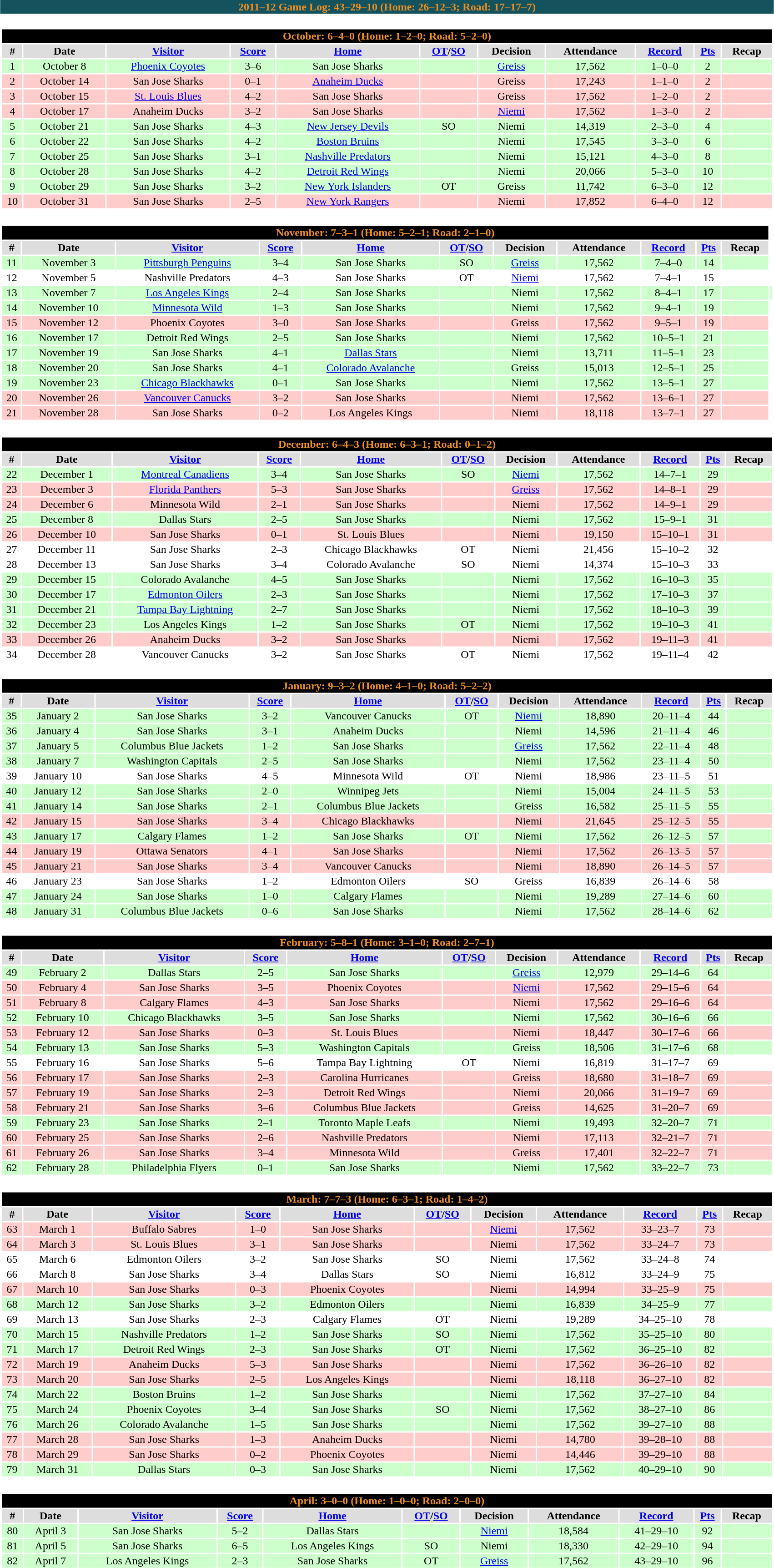<table class="toccolours" width=90% style="clear:both; margin:1.5em auto; text-align:center;">
<tr>
<th colspan=11 style="background:#14535D; color:#EF8F1F;">2011–12 Game Log: 43–29–10 (Home: 26–12–3; Road: 17–17–7)</th>
</tr>
<tr>
<td colspan=11><br><table class="toccolours collapsible collapsed" width=100%>
<tr>
<th colspan=11 style="background:#000000; color:#EF8F1F;">October: 6–4–0 (Home: 1–2–0; Road: 5–2–0)</th>
</tr>
<tr align="center"  bgcolor="#dddddd">
<td><strong>#</strong></td>
<td><strong>Date</strong></td>
<td><strong><a href='#'>Visitor</a></strong></td>
<td><strong><a href='#'>Score</a></strong></td>
<td><strong><a href='#'>Home</a></strong></td>
<td><strong><a href='#'>OT</a>/<a href='#'>SO</a></strong></td>
<td><strong>Decision</strong></td>
<td><strong>Attendance</strong></td>
<td><strong><a href='#'>Record</a></strong></td>
<td><strong><a href='#'>Pts</a></strong></td>
<td><strong>Recap</strong></td>
</tr>
<tr align="center" bgcolor="ccffcc">
<td>1</td>
<td>October 8</td>
<td><a href='#'>Phoenix Coyotes</a></td>
<td>3–6</td>
<td>San Jose Sharks</td>
<td></td>
<td><a href='#'>Greiss</a></td>
<td>17,562</td>
<td>1–0–0</td>
<td>2</td>
<td></td>
</tr>
<tr align="center" bgcolor="ffcccc">
<td>2</td>
<td>October 14</td>
<td>San Jose Sharks</td>
<td>0–1</td>
<td><a href='#'>Anaheim Ducks</a></td>
<td></td>
<td>Greiss</td>
<td>17,243</td>
<td>1–1–0</td>
<td>2</td>
<td></td>
</tr>
<tr align="center" bgcolor="ffcccc">
<td>3</td>
<td>October 15</td>
<td><a href='#'>St. Louis Blues</a></td>
<td>4–2</td>
<td>San Jose Sharks</td>
<td></td>
<td>Greiss</td>
<td>17,562</td>
<td>1–2–0</td>
<td>2</td>
<td></td>
</tr>
<tr align="center" bgcolor="ffcccc">
<td>4</td>
<td>October 17</td>
<td>Anaheim Ducks</td>
<td>3–2</td>
<td>San Jose Sharks</td>
<td></td>
<td><a href='#'>Niemi</a></td>
<td>17,562</td>
<td>1–3–0</td>
<td>2</td>
<td></td>
</tr>
<tr align="center" bgcolor="ccffcc">
<td>5</td>
<td>October 21</td>
<td>San Jose Sharks</td>
<td>4–3</td>
<td><a href='#'>New Jersey Devils</a></td>
<td>SO</td>
<td>Niemi</td>
<td>14,319</td>
<td>2–3–0</td>
<td>4</td>
<td></td>
</tr>
<tr align="center" bgcolor="ccffcc">
<td>6</td>
<td>October 22</td>
<td>San Jose Sharks</td>
<td>4–2</td>
<td><a href='#'>Boston Bruins</a></td>
<td></td>
<td>Niemi</td>
<td>17,545</td>
<td>3–3–0</td>
<td>6</td>
<td></td>
</tr>
<tr align="center" bgcolor="ccffcc">
<td>7</td>
<td>October 25</td>
<td>San Jose Sharks</td>
<td>3–1</td>
<td><a href='#'>Nashville Predators</a></td>
<td></td>
<td>Niemi</td>
<td>15,121</td>
<td>4–3–0</td>
<td>8</td>
<td></td>
</tr>
<tr align="center" bgcolor="ccffcc">
<td>8</td>
<td>October 28</td>
<td>San Jose Sharks</td>
<td>4–2</td>
<td><a href='#'>Detroit Red Wings</a></td>
<td></td>
<td>Niemi</td>
<td>20,066</td>
<td>5–3–0</td>
<td>10</td>
<td></td>
</tr>
<tr align="center" bgcolor="ccffcc">
<td>9</td>
<td>October 29</td>
<td>San Jose Sharks</td>
<td>3–2</td>
<td><a href='#'>New York Islanders</a></td>
<td>OT</td>
<td>Greiss</td>
<td>11,742</td>
<td>6–3–0</td>
<td>12</td>
<td></td>
</tr>
<tr align="center" bgcolor="ffcccc">
<td>10</td>
<td>October 31</td>
<td>San Jose Sharks</td>
<td>2–5</td>
<td><a href='#'>New York Rangers</a></td>
<td></td>
<td>Niemi</td>
<td>17,852</td>
<td>6–4–0</td>
<td>12</td>
<td></td>
</tr>
</table>
</td>
</tr>
<tr>
<td colspan=11><br><table class="toccolours collapsible collapsed" width=100%>
<tr>
<th colspan=11 style="background:#000000; color:#EF8F1F;">November: 7–3–1 (Home: 5–2–1; Road: 2–1–0)</th>
</tr>
<tr align="center"  bgcolor="#dddddd">
<td><strong>#</strong></td>
<td><strong>Date</strong></td>
<td><strong><a href='#'>Visitor</a></strong></td>
<td><strong><a href='#'>Score</a></strong></td>
<td><strong><a href='#'>Home</a></strong></td>
<td><strong><a href='#'>OT</a>/<a href='#'>SO</a></strong></td>
<td><strong>Decision</strong></td>
<td><strong>Attendance</strong></td>
<td><strong><a href='#'>Record</a></strong></td>
<td><strong><a href='#'>Pts</a></strong></td>
<td><strong>Recap</strong></td>
</tr>
<tr align="center" bgcolor="ccffcc">
<td>11</td>
<td>November 3</td>
<td><a href='#'>Pittsburgh Penguins</a></td>
<td>3–4</td>
<td>San Jose Sharks</td>
<td>SO</td>
<td><a href='#'>Greiss</a></td>
<td>17,562</td>
<td>7–4–0</td>
<td>14</td>
<td></td>
</tr>
<tr align="center" bgcolor="white">
<td>12</td>
<td>November 5</td>
<td>Nashville Predators</td>
<td>4–3</td>
<td>San Jose Sharks</td>
<td>OT</td>
<td><a href='#'>Niemi</a></td>
<td>17,562</td>
<td>7–4–1</td>
<td>15</td>
<td></td>
<td></td>
</tr>
<tr align="center" bgcolor="ccffcc">
<td>13</td>
<td>November 7</td>
<td><a href='#'>Los Angeles Kings</a></td>
<td>2–4</td>
<td>San Jose Sharks</td>
<td></td>
<td>Niemi</td>
<td>17,562</td>
<td>8–4–1</td>
<td>17</td>
<td></td>
<td></td>
</tr>
<tr align="center" bgcolor="ccffcc">
<td>14</td>
<td>November 10</td>
<td><a href='#'>Minnesota Wild</a></td>
<td>1–3</td>
<td>San Jose Sharks</td>
<td></td>
<td>Niemi</td>
<td>17,562</td>
<td>9–4–1</td>
<td>19</td>
<td></td>
</tr>
<tr align="center" bgcolor="ffcccc">
<td>15</td>
<td>November 12</td>
<td>Phoenix Coyotes</td>
<td>3–0</td>
<td>San Jose Sharks</td>
<td></td>
<td>Greiss</td>
<td>17,562</td>
<td>9–5–1</td>
<td>19</td>
<td></td>
</tr>
<tr align="center" bgcolor="ccffcc">
<td>16</td>
<td>November 17</td>
<td>Detroit Red Wings</td>
<td>2–5</td>
<td>San Jose Sharks</td>
<td></td>
<td>Niemi</td>
<td>17,562</td>
<td>10–5–1</td>
<td>21</td>
<td></td>
</tr>
<tr align="center" bgcolor="ccffcc">
<td>17</td>
<td>November 19</td>
<td>San Jose Sharks</td>
<td>4–1</td>
<td><a href='#'>Dallas Stars</a></td>
<td></td>
<td>Niemi</td>
<td>13,711</td>
<td>11–5–1</td>
<td>23</td>
<td></td>
</tr>
<tr align="center" bgcolor="ccffcc">
<td>18</td>
<td>November 20</td>
<td>San Jose Sharks</td>
<td>4–1</td>
<td><a href='#'>Colorado Avalanche</a></td>
<td></td>
<td>Greiss</td>
<td>15,013</td>
<td>12–5–1</td>
<td>25</td>
<td></td>
</tr>
<tr align="center" bgcolor="ccffcc">
<td>19</td>
<td>November 23</td>
<td><a href='#'>Chicago Blackhawks</a></td>
<td>0–1</td>
<td>San Jose Sharks</td>
<td></td>
<td>Niemi</td>
<td>17,562</td>
<td>13–5–1</td>
<td>27</td>
<td></td>
</tr>
<tr align="center" bgcolor="ffcccc">
<td>20</td>
<td>November 26</td>
<td><a href='#'>Vancouver Canucks</a></td>
<td>3–2</td>
<td>San Jose Sharks</td>
<td></td>
<td>Niemi</td>
<td>17,562</td>
<td>13–6–1</td>
<td>27</td>
<td></td>
</tr>
<tr align="center" bgcolor="ffcccc">
<td>21</td>
<td>November 28</td>
<td>San Jose Sharks</td>
<td>0–2</td>
<td>Los Angeles Kings</td>
<td></td>
<td>Niemi</td>
<td>18,118</td>
<td>13–7–1</td>
<td>27</td>
<td></td>
</tr>
</table>
</td>
</tr>
<tr>
<td colspan=11><br><table class="toccolours collapsible collapsed" width=100%>
<tr>
<th colspan=11 style="background:#000000; color:#EF8F1F;">December: 6–4–3 (Home: 6–3–1; Road: 0–1–2)</th>
</tr>
<tr align="center"  bgcolor="#dddddd">
<td><strong>#</strong></td>
<td><strong>Date</strong></td>
<td><strong><a href='#'>Visitor</a></strong></td>
<td><strong><a href='#'>Score</a></strong></td>
<td><strong><a href='#'>Home</a></strong></td>
<td><strong><a href='#'>OT</a>/<a href='#'>SO</a></strong></td>
<td><strong>Decision</strong></td>
<td><strong>Attendance</strong></td>
<td><strong><a href='#'>Record</a></strong></td>
<td><strong><a href='#'>Pts</a></strong></td>
<td><strong>Recap</strong></td>
</tr>
<tr align="center" bgcolor="ccffcc">
<td>22</td>
<td>December 1</td>
<td><a href='#'>Montreal Canadiens</a></td>
<td>3–4</td>
<td>San Jose Sharks</td>
<td>SO</td>
<td><a href='#'>Niemi</a></td>
<td>17,562</td>
<td>14–7–1</td>
<td>29</td>
<td></td>
</tr>
<tr align="center" bgcolor="ffcccc">
<td>23</td>
<td>December 3</td>
<td><a href='#'>Florida Panthers</a></td>
<td>5–3</td>
<td>San Jose Sharks</td>
<td></td>
<td><a href='#'>Greiss</a></td>
<td>17,562</td>
<td>14–8–1</td>
<td>29</td>
<td></td>
</tr>
<tr align="center" bgcolor="ffcccc">
<td>24</td>
<td>December 6</td>
<td>Minnesota Wild</td>
<td>2–1</td>
<td>San Jose Sharks</td>
<td></td>
<td>Niemi</td>
<td>17,562</td>
<td>14–9–1</td>
<td>29</td>
<td></td>
</tr>
<tr align="center" bgcolor="ccffcc">
<td>25</td>
<td>December 8</td>
<td>Dallas Stars</td>
<td>2–5</td>
<td>San Jose Sharks</td>
<td></td>
<td>Niemi</td>
<td>17,562</td>
<td>15–9–1</td>
<td>31</td>
<td></td>
</tr>
<tr align="center" bgcolor="ffcccc">
<td>26</td>
<td>December 10</td>
<td>San Jose Sharks</td>
<td>0–1</td>
<td>St. Louis Blues</td>
<td></td>
<td>Niemi</td>
<td>19,150</td>
<td>15–10–1</td>
<td>31</td>
<td></td>
</tr>
<tr align="center" bgcolor="white">
<td>27</td>
<td>December 11</td>
<td>San Jose Sharks</td>
<td>2–3</td>
<td>Chicago Blackhawks</td>
<td>OT</td>
<td>Niemi</td>
<td>21,456</td>
<td>15–10–2</td>
<td>32</td>
<td></td>
</tr>
<tr align="center" bgcolor="white">
<td>28</td>
<td>December 13</td>
<td>San Jose Sharks</td>
<td>3–4</td>
<td>Colorado Avalanche</td>
<td>SO</td>
<td>Niemi</td>
<td>14,374</td>
<td>15–10–3</td>
<td>33</td>
<td></td>
</tr>
<tr align="center" bgcolor="ccffcc">
<td>29</td>
<td>December 15</td>
<td>Colorado Avalanche</td>
<td>4–5</td>
<td>San Jose Sharks</td>
<td></td>
<td>Niemi</td>
<td>17,562</td>
<td>16–10–3</td>
<td>35</td>
<td></td>
</tr>
<tr align="center" bgcolor="ccffcc">
<td>30</td>
<td>December 17</td>
<td><a href='#'>Edmonton Oilers</a></td>
<td>2–3</td>
<td>San Jose Sharks</td>
<td></td>
<td>Niemi</td>
<td>17,562</td>
<td>17–10–3</td>
<td>37</td>
<td></td>
</tr>
<tr align="center" bgcolor="ccffcc">
<td>31</td>
<td>December 21</td>
<td><a href='#'>Tampa Bay Lightning</a></td>
<td>2–7</td>
<td>San Jose Sharks</td>
<td></td>
<td>Niemi</td>
<td>17,562</td>
<td>18–10–3</td>
<td>39</td>
<td></td>
</tr>
<tr align="center" bgcolor="ccffcc">
<td>32</td>
<td>December 23</td>
<td>Los Angeles Kings</td>
<td>1–2</td>
<td>San Jose Sharks</td>
<td>OT</td>
<td>Niemi</td>
<td>17,562</td>
<td>19–10–3</td>
<td>41</td>
<td></td>
</tr>
<tr align="center" bgcolor="ffcccc">
<td>33</td>
<td>December 26</td>
<td>Anaheim Ducks</td>
<td>3–2</td>
<td>San Jose Sharks</td>
<td></td>
<td>Niemi</td>
<td>17,562</td>
<td>19–11–3</td>
<td>41</td>
<td></td>
</tr>
<tr align="center" bgcolor="white">
<td>34</td>
<td>December 28</td>
<td>Vancouver Canucks</td>
<td>3–2</td>
<td>San Jose Sharks</td>
<td>OT</td>
<td>Niemi</td>
<td>17,562</td>
<td>19–11–4</td>
<td>42</td>
<td></td>
</tr>
</table>
</td>
</tr>
<tr>
<td colspan=11><br><table class="toccolours collapsible collapsed" width=100%>
<tr>
<th colspan=11 style="background:#000000; color:#EF8F1F;">January: 9–3–2 (Home: 4–1–0; Road: 5–2–2)</th>
</tr>
<tr align="center"  bgcolor="#dddddd">
<td><strong>#</strong></td>
<td><strong>Date</strong></td>
<td><strong><a href='#'>Visitor</a></strong></td>
<td><strong><a href='#'>Score</a></strong></td>
<td><strong><a href='#'>Home</a></strong></td>
<td><strong><a href='#'>OT</a>/<a href='#'>SO</a></strong></td>
<td><strong>Decision</strong></td>
<td><strong>Attendance</strong></td>
<td><strong><a href='#'>Record</a></strong></td>
<td><strong><a href='#'>Pts</a></strong></td>
<td><strong>Recap</strong></td>
</tr>
<tr align="center" bgcolor="ccffcc">
<td>35</td>
<td>January 2</td>
<td>San Jose Sharks</td>
<td>3–2</td>
<td>Vancouver Canucks</td>
<td>OT</td>
<td><a href='#'>Niemi</a></td>
<td>18,890</td>
<td>20–11–4</td>
<td>44</td>
<td></td>
</tr>
<tr align="center" bgcolor="ccffcc">
<td>36</td>
<td>January 4</td>
<td>San Jose Sharks</td>
<td>3–1</td>
<td>Anaheim Ducks</td>
<td></td>
<td>Niemi</td>
<td>14,596</td>
<td>21–11–4</td>
<td>46</td>
<td></td>
</tr>
<tr align="center" bgcolor="ccffcc">
<td>37</td>
<td>January 5</td>
<td>Columbus Blue Jackets</td>
<td>1–2</td>
<td>San Jose Sharks</td>
<td></td>
<td><a href='#'>Greiss</a></td>
<td>17,562</td>
<td>22–11–4</td>
<td>48</td>
<td></td>
</tr>
<tr align="center" bgcolor="ccffcc">
<td>38</td>
<td>January 7</td>
<td>Washington Capitals</td>
<td>2–5</td>
<td>San Jose Sharks</td>
<td></td>
<td>Niemi</td>
<td>17,562</td>
<td>23–11–4</td>
<td>50</td>
<td></td>
</tr>
<tr align="center" bgcolor="white">
<td>39</td>
<td>January 10</td>
<td>San Jose Sharks</td>
<td>4–5</td>
<td>Minnesota Wild</td>
<td>OT</td>
<td>Niemi</td>
<td>18,986</td>
<td>23–11–5</td>
<td>51</td>
<td></td>
</tr>
<tr align="center" bgcolor="ccffcc">
<td>40</td>
<td>January 12</td>
<td>San Jose Sharks</td>
<td>2–0</td>
<td>Winnipeg Jets</td>
<td></td>
<td>Niemi</td>
<td>15,004</td>
<td>24–11–5</td>
<td>53</td>
<td></td>
</tr>
<tr align="center" bgcolor="ccffcc">
<td>41</td>
<td>January 14</td>
<td>San Jose Sharks</td>
<td>2–1</td>
<td>Columbus Blue Jackets</td>
<td></td>
<td>Greiss</td>
<td>16,582</td>
<td>25–11–5</td>
<td>55</td>
<td></td>
</tr>
<tr align="center" bgcolor="ffcccc">
<td>42</td>
<td>January 15</td>
<td>San Jose Sharks</td>
<td>3–4</td>
<td>Chicago Blackhawks</td>
<td></td>
<td>Niemi</td>
<td>21,645</td>
<td>25–12–5</td>
<td>55</td>
<td></td>
</tr>
<tr align="center" bgcolor="ccffcc">
<td>43</td>
<td>January 17</td>
<td>Calgary Flames</td>
<td>1–2</td>
<td>San Jose Sharks</td>
<td>OT</td>
<td>Niemi</td>
<td>17,562</td>
<td>26–12–5</td>
<td>57</td>
<td></td>
</tr>
<tr align="center" bgcolor="ffcccc">
<td>44</td>
<td>January 19</td>
<td>Ottawa Senators</td>
<td>4–1</td>
<td>San Jose Sharks</td>
<td></td>
<td>Niemi</td>
<td>17,562</td>
<td>26–13–5</td>
<td>57</td>
<td></td>
</tr>
<tr align="center" bgcolor="ffcccc">
<td>45</td>
<td>January 21</td>
<td>San Jose Sharks</td>
<td>3–4</td>
<td>Vancouver Canucks</td>
<td></td>
<td>Niemi</td>
<td>18,890</td>
<td>26–14–5</td>
<td>57</td>
<td></td>
</tr>
<tr align="center" bgcolor="white">
<td>46</td>
<td>January 23</td>
<td>San Jose Sharks</td>
<td>1–2</td>
<td>Edmonton Oilers</td>
<td>SO</td>
<td>Greiss</td>
<td>16,839</td>
<td>26–14–6</td>
<td>58</td>
<td></td>
</tr>
<tr align="center" bgcolor="ccffcc">
<td>47</td>
<td>January 24</td>
<td>San Jose Sharks</td>
<td>1–0</td>
<td>Calgary Flames</td>
<td></td>
<td>Niemi</td>
<td>19,289</td>
<td>27–14–6</td>
<td>60</td>
<td></td>
</tr>
<tr align="center" bgcolor="ccffcc">
<td>48</td>
<td>January 31</td>
<td>Columbus Blue Jackets</td>
<td>0–6</td>
<td>San Jose Sharks</td>
<td></td>
<td>Niemi</td>
<td>17,562</td>
<td>28–14–6</td>
<td>62</td>
<td></td>
</tr>
</table>
</td>
</tr>
<tr>
<td colspan=11><br><table class="toccolours collapsible collapsed" width=100%>
<tr>
<th colspan=11 style="background:#000000; color:#EF8F1F;">February: 5–8–1 (Home: 3–1–0; Road: 2–7–1)</th>
</tr>
<tr align="center"  bgcolor="#dddddd">
<td><strong>#</strong></td>
<td><strong>Date</strong></td>
<td><strong><a href='#'>Visitor</a></strong></td>
<td><strong><a href='#'>Score</a></strong></td>
<td><strong><a href='#'>Home</a></strong></td>
<td><strong><a href='#'>OT</a>/<a href='#'>SO</a></strong></td>
<td><strong>Decision</strong></td>
<td><strong>Attendance</strong></td>
<td><strong><a href='#'>Record</a></strong></td>
<td><strong><a href='#'>Pts</a></strong></td>
<td><strong>Recap</strong></td>
</tr>
<tr align="center" bgcolor="ccffcc">
<td>49</td>
<td>February 2</td>
<td>Dallas Stars</td>
<td>2–5</td>
<td>San Jose Sharks</td>
<td></td>
<td><a href='#'>Greiss</a></td>
<td>12,979</td>
<td>29–14–6</td>
<td>64</td>
<td></td>
</tr>
<tr align="center" bgcolor="ffcccc">
<td>50</td>
<td>February 4</td>
<td>San Jose Sharks</td>
<td>3–5</td>
<td>Phoenix Coyotes</td>
<td></td>
<td><a href='#'>Niemi</a></td>
<td>17,562</td>
<td>29–15–6</td>
<td>64</td>
<td></td>
</tr>
<tr align="center" bgcolor="ffcccc">
<td>51</td>
<td>February 8</td>
<td>Calgary Flames</td>
<td>4–3</td>
<td>San Jose Sharks</td>
<td></td>
<td>Niemi</td>
<td>17,562</td>
<td>29–16–6</td>
<td>64</td>
<td></td>
</tr>
<tr align="center" bgcolor="ccffcc">
<td>52</td>
<td>February 10</td>
<td>Chicago Blackhawks</td>
<td>3–5</td>
<td>San Jose Sharks</td>
<td></td>
<td>Niemi</td>
<td>17,562</td>
<td>30–16–6</td>
<td>66</td>
<td></td>
</tr>
<tr align="center" bgcolor="ffcccc">
<td>53</td>
<td>February 12</td>
<td>San Jose Sharks</td>
<td>0–3</td>
<td>St. Louis Blues</td>
<td></td>
<td>Niemi</td>
<td>18,447</td>
<td>30–17–6</td>
<td>66</td>
<td></td>
</tr>
<tr align="center" bgcolor="ccffcc">
<td>54</td>
<td>February 13</td>
<td>San Jose Sharks</td>
<td>5–3</td>
<td>Washington Capitals</td>
<td></td>
<td>Greiss</td>
<td>18,506</td>
<td>31–17–6</td>
<td>68</td>
<td></td>
</tr>
<tr align="center" bgcolor="white">
<td>55</td>
<td>February 16</td>
<td>San Jose Sharks</td>
<td>5–6</td>
<td>Tampa Bay Lightning</td>
<td>OT</td>
<td>Niemi</td>
<td>16,819</td>
<td>31–17–7</td>
<td>69</td>
<td></td>
</tr>
<tr align="center" bgcolor="ffcccc">
<td>56</td>
<td>February 17</td>
<td>San Jose Sharks</td>
<td>2–3</td>
<td>Carolina Hurricanes</td>
<td></td>
<td>Greiss</td>
<td>18,680</td>
<td>31–18–7</td>
<td>69</td>
<td></td>
</tr>
<tr align="center" bgcolor="ffcccc">
<td>57</td>
<td>February 19</td>
<td>San Jose Sharks</td>
<td>2–3</td>
<td>Detroit Red Wings</td>
<td></td>
<td>Niemi</td>
<td>20,066</td>
<td>31–19–7</td>
<td>69</td>
<td></td>
</tr>
<tr align="center" bgcolor="ffcccc">
<td>58</td>
<td>February 21</td>
<td>San Jose Sharks</td>
<td>3–6</td>
<td>Columbus Blue Jackets</td>
<td></td>
<td>Greiss</td>
<td>14,625</td>
<td>31–20–7</td>
<td>69</td>
<td></td>
</tr>
<tr align="center" bgcolor="ccffcc">
<td>59</td>
<td>February 23</td>
<td>San Jose Sharks</td>
<td>2–1</td>
<td>Toronto Maple Leafs</td>
<td></td>
<td>Niemi</td>
<td>19,493</td>
<td>32–20–7</td>
<td>71</td>
<td></td>
</tr>
<tr align="center" bgcolor="ffcccc">
<td>60</td>
<td>February 25</td>
<td>San Jose Sharks</td>
<td>2–6</td>
<td>Nashville Predators</td>
<td></td>
<td>Niemi</td>
<td>17,113</td>
<td>32–21–7</td>
<td>71</td>
<td></td>
</tr>
<tr align="center" bgcolor="ffcccc">
<td>61</td>
<td>February 26</td>
<td>San Jose Sharks</td>
<td>3–4</td>
<td>Minnesota Wild</td>
<td></td>
<td>Greiss</td>
<td>17,401</td>
<td>32–22–7</td>
<td>71</td>
<td></td>
</tr>
<tr align="center" bgcolor="ccffcc">
<td>62</td>
<td>February 28</td>
<td>Philadelphia Flyers</td>
<td>0–1</td>
<td>San Jose Sharks</td>
<td></td>
<td>Niemi</td>
<td>17,562</td>
<td>33–22–7</td>
<td>73</td>
<td></td>
</tr>
</table>
</td>
</tr>
<tr>
<td colspan=11><br><table class="toccolours collapsible collapsed" width=100%>
<tr>
<th colspan=11 style="background:#000000; color:#EF8F1F;">March: 7–7–3 (Home: 6–3–1; Road: 1–4–2)</th>
</tr>
<tr align="center"  bgcolor="#dddddd">
<td><strong>#</strong></td>
<td><strong>Date</strong></td>
<td><strong><a href='#'>Visitor</a></strong></td>
<td><strong><a href='#'>Score</a></strong></td>
<td><strong><a href='#'>Home</a></strong></td>
<td><strong><a href='#'>OT</a>/<a href='#'>SO</a></strong></td>
<td><strong>Decision</strong></td>
<td><strong>Attendance</strong></td>
<td><strong><a href='#'>Record</a></strong></td>
<td><strong><a href='#'>Pts</a></strong></td>
<td><strong>Recap</strong></td>
</tr>
<tr align="center" bgcolor="ffcccc">
<td>63</td>
<td>March 1</td>
<td>Buffalo Sabres</td>
<td>1–0</td>
<td>San Jose Sharks</td>
<td></td>
<td><a href='#'>Niemi</a></td>
<td>17,562</td>
<td>33–23–7</td>
<td>73</td>
<td></td>
</tr>
<tr align="center" bgcolor="ffcccc">
<td>64</td>
<td>March 3</td>
<td>St. Louis Blues</td>
<td>3–1</td>
<td>San Jose Sharks</td>
<td></td>
<td>Niemi</td>
<td>17,562</td>
<td>33–24–7</td>
<td>73</td>
<td></td>
</tr>
<tr align="center" bgcolor="white">
<td>65</td>
<td>March 6</td>
<td>Edmonton Oilers</td>
<td>3–2</td>
<td>San Jose Sharks</td>
<td>SO</td>
<td>Niemi</td>
<td>17,562</td>
<td>33–24–8</td>
<td>74</td>
<td></td>
</tr>
<tr align="center" bgcolor="white">
<td>66</td>
<td>March 8</td>
<td>San Jose Sharks</td>
<td>3–4</td>
<td>Dallas Stars</td>
<td>SO</td>
<td>Niemi</td>
<td>16,812</td>
<td>33–24–9</td>
<td>75</td>
<td></td>
</tr>
<tr align="center" bgcolor="ffcccc">
<td>67</td>
<td>March 10</td>
<td>San Jose Sharks</td>
<td>0–3</td>
<td>Phoenix Coyotes</td>
<td></td>
<td>Niemi</td>
<td>14,994</td>
<td>33–25–9</td>
<td>75</td>
<td></td>
</tr>
<tr align="center" bgcolor="ccffcc">
<td>68</td>
<td>March 12</td>
<td>San Jose Sharks</td>
<td>3–2</td>
<td>Edmonton Oilers</td>
<td></td>
<td>Niemi</td>
<td>16,839</td>
<td>34–25–9</td>
<td>77</td>
<td></td>
</tr>
<tr align="center" bgcolor="white">
<td>69</td>
<td>March 13</td>
<td>San Jose Sharks</td>
<td>2–3</td>
<td>Calgary Flames</td>
<td>OT</td>
<td>Niemi</td>
<td>19,289</td>
<td>34–25–10</td>
<td>78</td>
<td></td>
</tr>
<tr align="center" bgcolor="ccffcc">
<td>70</td>
<td>March 15</td>
<td>Nashville Predators</td>
<td>1–2</td>
<td>San Jose Sharks</td>
<td>SO</td>
<td>Niemi</td>
<td>17,562</td>
<td>35–25–10</td>
<td>80</td>
<td></td>
</tr>
<tr align="center" bgcolor="ccffcc">
<td>71</td>
<td>March 17</td>
<td>Detroit Red Wings</td>
<td>2–3</td>
<td>San Jose Sharks</td>
<td>OT</td>
<td>Niemi</td>
<td>17,562</td>
<td>36–25–10</td>
<td>82</td>
<td></td>
</tr>
<tr align="center" bgcolor="ffcccc">
<td>72</td>
<td>March 19</td>
<td>Anaheim Ducks</td>
<td>5–3</td>
<td>San Jose Sharks</td>
<td></td>
<td>Niemi</td>
<td>17,562</td>
<td>36–26–10</td>
<td>82</td>
<td></td>
</tr>
<tr align="center" bgcolor="ffcccc">
<td>73</td>
<td>March 20</td>
<td>San Jose Sharks</td>
<td>2–5</td>
<td>Los Angeles Kings</td>
<td></td>
<td>Niemi</td>
<td>18,118</td>
<td>36–27–10</td>
<td>82</td>
<td></td>
</tr>
<tr align="center" bgcolor="ccffcc">
<td>74</td>
<td>March 22</td>
<td>Boston Bruins</td>
<td>1–2</td>
<td>San Jose Sharks</td>
<td></td>
<td>Niemi</td>
<td>17,562</td>
<td>37–27–10</td>
<td>84</td>
<td></td>
</tr>
<tr align="center" bgcolor="ccffcc">
<td>75</td>
<td>March 24</td>
<td>Phoenix Coyotes</td>
<td>3–4</td>
<td>San Jose Sharks</td>
<td>SO</td>
<td>Niemi</td>
<td>17,562</td>
<td>38–27–10</td>
<td>86</td>
<td></td>
</tr>
<tr align="center" bgcolor="ccffcc">
<td>76</td>
<td>March 26</td>
<td>Colorado Avalanche</td>
<td>1–5</td>
<td>San Jose Sharks</td>
<td></td>
<td>Niemi</td>
<td>17,562</td>
<td>39–27–10</td>
<td>88</td>
<td></td>
</tr>
<tr align="center" bgcolor="ffcccc">
<td>77</td>
<td>March 28</td>
<td>San Jose Sharks</td>
<td>1–3</td>
<td>Anaheim Ducks</td>
<td></td>
<td>Niemi</td>
<td>14,780</td>
<td>39–28–10</td>
<td>88</td>
<td></td>
</tr>
<tr align="center" bgcolor="ffcccc">
<td>78</td>
<td>March 29</td>
<td>San Jose Sharks</td>
<td>0–2</td>
<td>Phoenix Coyotes</td>
<td></td>
<td>Niemi</td>
<td>14,446</td>
<td>39–29–10</td>
<td>88</td>
<td></td>
</tr>
<tr align="center" bgcolor="ccffcc">
<td>79</td>
<td>March 31</td>
<td>Dallas Stars</td>
<td>0–3</td>
<td>San Jose Sharks</td>
<td></td>
<td>Niemi</td>
<td>17,562</td>
<td>40–29–10</td>
<td>90</td>
<td></td>
</tr>
</table>
</td>
</tr>
<tr>
<td colspan=11><br><table class="toccolours collapsible collapsed" width=100%>
<tr>
<th colspan=11 style="background:#000000; color:#EF8F1F;">April: 3–0–0 (Home: 1–0–0; Road: 2–0–0)</th>
</tr>
<tr align="center"  bgcolor="#dddddd">
<td><strong>#</strong></td>
<td><strong>Date</strong></td>
<td><strong><a href='#'>Visitor</a></strong></td>
<td><strong><a href='#'>Score</a></strong></td>
<td><strong><a href='#'>Home</a></strong></td>
<td><strong><a href='#'>OT</a>/<a href='#'>SO</a></strong></td>
<td><strong>Decision</strong></td>
<td><strong>Attendance</strong></td>
<td><strong><a href='#'>Record</a></strong></td>
<td><strong><a href='#'>Pts</a></strong></td>
<td><strong>Recap</strong></td>
</tr>
<tr align="center" bgcolor="ccffcc">
<td>80</td>
<td>April 3</td>
<td>San Jose Sharks</td>
<td>5–2</td>
<td>Dallas Stars</td>
<td></td>
<td><a href='#'>Niemi</a></td>
<td>18,584</td>
<td>41–29–10</td>
<td>92</td>
<td></td>
</tr>
<tr align="center" bgcolor="ccffcc">
<td>81</td>
<td>April 5</td>
<td>San Jose Sharks</td>
<td>6–5</td>
<td>Los Angeles Kings</td>
<td>SO</td>
<td>Niemi</td>
<td>18,330</td>
<td>42–29–10</td>
<td>94</td>
<td></td>
</tr>
<tr align="center" bgcolor="ccffcc">
<td>82</td>
<td>April 7</td>
<td>Los Angeles Kings</td>
<td>2–3</td>
<td>San Jose Sharks</td>
<td>OT</td>
<td><a href='#'>Greiss</a></td>
<td>17,562</td>
<td>43–29–10</td>
<td>96</td>
<td></td>
</tr>
</table>
</td>
</tr>
</table>
